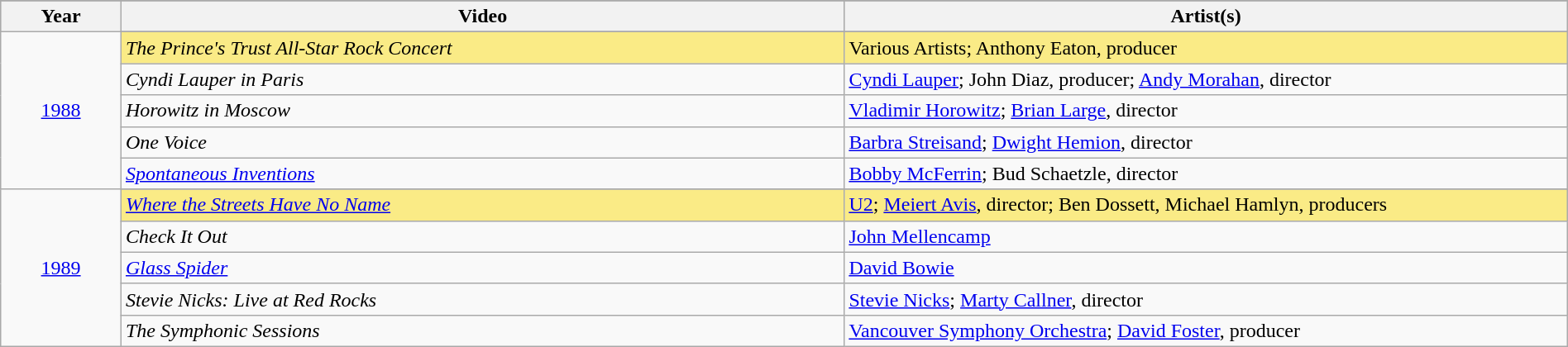<table class="wikitable" style="width:100%">
<tr bgcolor="#bebebe">
</tr>
<tr bgcolor="#bebebe">
<th width="5%">Year</th>
<th width="30%">Video</th>
<th width="30%">Artist(s)</th>
</tr>
<tr>
<td rowspan="6" style="text-align:center;"><a href='#'>1988</a><br></td>
</tr>
<tr style="background:#FAEB86;">
<td><em>The Prince's Trust All-Star Rock Concert</em></td>
<td>Various Artists; Anthony Eaton, producer</td>
</tr>
<tr>
<td><em>Cyndi Lauper in Paris</em></td>
<td><a href='#'>Cyndi Lauper</a>; John Diaz, producer; <a href='#'>Andy Morahan</a>, director</td>
</tr>
<tr>
<td><em>Horowitz in Moscow</em></td>
<td><a href='#'>Vladimir Horowitz</a>; <a href='#'>Brian Large</a>, director</td>
</tr>
<tr>
<td><em>One Voice</em></td>
<td><a href='#'>Barbra Streisand</a>; <a href='#'>Dwight Hemion</a>, director</td>
</tr>
<tr>
<td><em><a href='#'>Spontaneous Inventions</a></em></td>
<td><a href='#'>Bobby McFerrin</a>; Bud Schaetzle, director</td>
</tr>
<tr>
<td rowspan="6" style="text-align:center;"><a href='#'>1989</a><br></td>
</tr>
<tr style="background:#FAEB86;">
<td><em><a href='#'>Where the Streets Have No Name</a></em></td>
<td><a href='#'>U2</a>; <a href='#'>Meiert Avis</a>, director; Ben Dossett, Michael Hamlyn, producers</td>
</tr>
<tr>
<td><em>Check It Out</em></td>
<td><a href='#'>John Mellencamp</a></td>
</tr>
<tr>
<td><em><a href='#'>Glass Spider</a></em></td>
<td><a href='#'>David Bowie</a></td>
</tr>
<tr>
<td><em>Stevie Nicks: Live at Red Rocks</em></td>
<td><a href='#'>Stevie Nicks</a>; <a href='#'>Marty Callner</a>, director</td>
</tr>
<tr>
<td><em>The Symphonic Sessions</em></td>
<td><a href='#'>Vancouver Symphony Orchestra</a>; <a href='#'>David Foster</a>, producer</td>
</tr>
</table>
